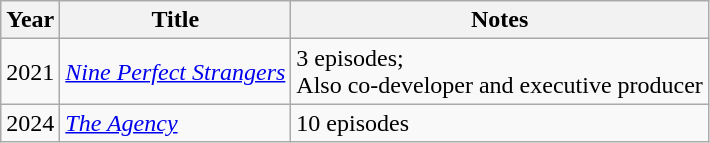<table class="wikitable">
<tr>
<th>Year</th>
<th>Title</th>
<th>Notes</th>
</tr>
<tr>
<td>2021</td>
<td><em><a href='#'>Nine Perfect Strangers</a></em></td>
<td>3 episodes;<br>Also co-developer and executive producer</td>
</tr>
<tr>
<td>2024</td>
<td><em><a href='#'>The Agency</a></em></td>
<td>10 episodes</td>
</tr>
</table>
